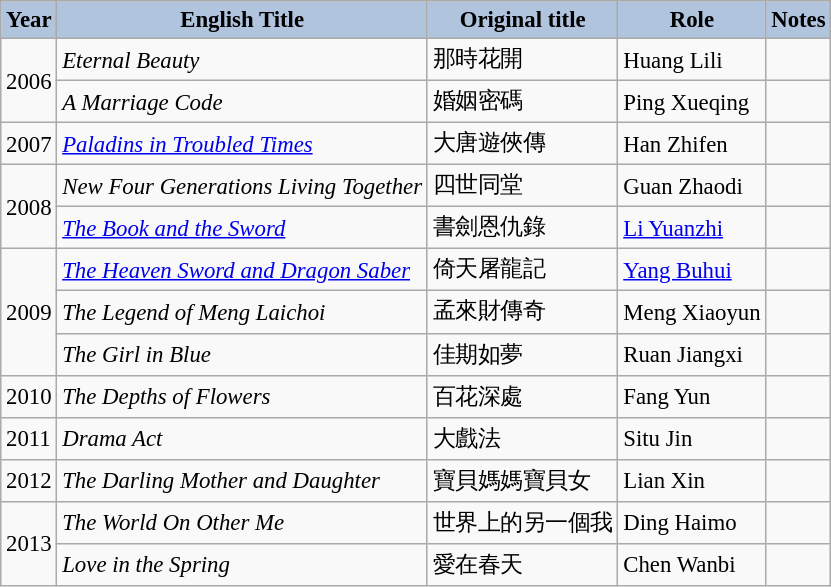<table class="wikitable" style="font-size: 95%;">
<tr>
<th style="background-color: #B0C4DE;">Year</th>
<th style="background-color: #B0C4DE;">English Title</th>
<th style="background-color: #B0C4DE;">Original title</th>
<th style="background-color: #B0C4DE;">Role</th>
<th style="background-color: #B0C4DE;">Notes</th>
</tr>
<tr>
<td rowspan="2">2006</td>
<td><em>Eternal Beauty</em></td>
<td>那時花開</td>
<td>Huang Lili</td>
<td></td>
</tr>
<tr>
<td><em>A Marriage Code</em></td>
<td>婚姻密碼</td>
<td>Ping Xueqing</td>
<td></td>
</tr>
<tr>
<td>2007</td>
<td><em><a href='#'>Paladins in Troubled Times</a></em></td>
<td>大唐遊俠傳</td>
<td>Han Zhifen</td>
<td></td>
</tr>
<tr>
<td rowspan="2">2008</td>
<td><em>New Four Generations Living Together</em></td>
<td>四世同堂</td>
<td>Guan Zhaodi</td>
<td></td>
</tr>
<tr>
<td><em><a href='#'>The Book and the Sword</a></em></td>
<td>書劍恩仇錄</td>
<td><a href='#'>Li Yuanzhi</a></td>
<td></td>
</tr>
<tr>
<td rowspan="3">2009</td>
<td><em><a href='#'>The Heaven Sword and Dragon Saber</a></em>  </td>
<td>倚天屠龍記</td>
<td><a href='#'>Yang Buhui</a></td>
<td></td>
</tr>
<tr>
<td><em>The Legend of Meng Laichoi</em></td>
<td>孟來財傳奇</td>
<td>Meng Xiaoyun</td>
<td></td>
</tr>
<tr>
<td><em>The Girl in Blue</em></td>
<td>佳期如夢</td>
<td>Ruan Jiangxi</td>
<td></td>
</tr>
<tr>
<td>2010</td>
<td><em>The Depths of Flowers</em></td>
<td>百花深處</td>
<td>Fang Yun</td>
<td></td>
</tr>
<tr>
<td>2011</td>
<td><em>Drama Act</em></td>
<td>大戲法</td>
<td>Situ Jin</td>
<td></td>
</tr>
<tr>
<td>2012</td>
<td><em>The Darling Mother and Daughter</em></td>
<td>寶貝媽媽寶貝女</td>
<td>Lian Xin</td>
<td></td>
</tr>
<tr>
<td rowspan="2">2013</td>
<td><em>The World On Other Me</em></td>
<td>世界上的另一個我</td>
<td>Ding Haimo</td>
<td></td>
</tr>
<tr>
<td><em>Love in the Spring</em></td>
<td>愛在春天</td>
<td>Chen Wanbi</td>
<td></td>
</tr>
</table>
